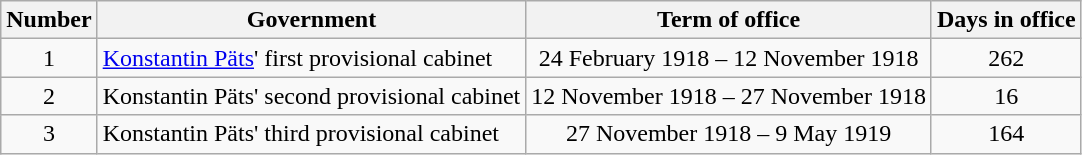<table class="wikitable sortable" style="text-align:center">
<tr>
<th>Number</th>
<th>Government</th>
<th>Term of office</th>
<th>Days in office</th>
</tr>
<tr>
<td>1</td>
<td align=left><a href='#'>Konstantin Päts</a>' first provisional cabinet</td>
<td>24 February 1918 – 12 November 1918</td>
<td>262</td>
</tr>
<tr>
<td>2</td>
<td align=left>Konstantin Päts' second provisional cabinet</td>
<td>12 November 1918 – 27 November 1918</td>
<td>16</td>
</tr>
<tr>
<td>3</td>
<td align=left>Konstantin Päts' third provisional cabinet</td>
<td>27 November 1918 – 9 May 1919</td>
<td>164</td>
</tr>
</table>
